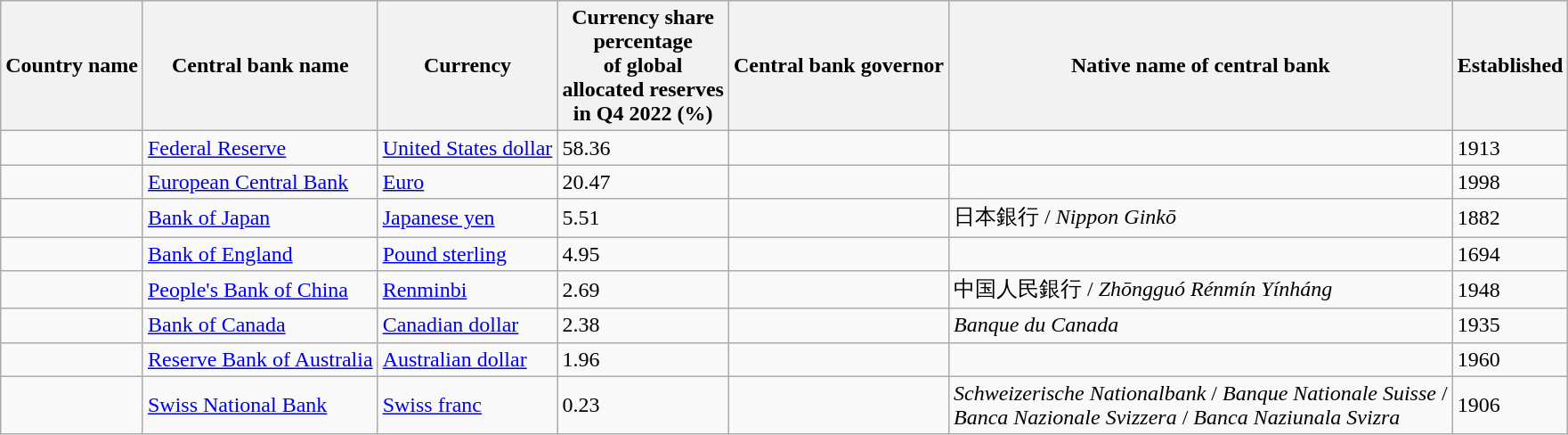<table class="wikitable sortable col4right">
<tr>
<th>Country name</th>
<th>Central bank name</th>
<th>Currency</th>
<th>Currency share<br>percentage<br>of global<br>allocated reserves<br>in Q4 2022 (%)</th>
<th>Central bank governor</th>
<th>Native name of central bank</th>
<th>Established</th>
</tr>
<tr>
<td></td>
<td><a href='#'>Federal Reserve</a></td>
<td><a href='#'>United States dollar</a></td>
<td>58.36</td>
<td></td>
<td></td>
<td>1913</td>
</tr>
<tr>
<td></td>
<td><a href='#'>European Central Bank</a></td>
<td><a href='#'>Euro</a></td>
<td>20.47</td>
<td></td>
<td></td>
<td>1998</td>
</tr>
<tr>
<td></td>
<td><a href='#'>Bank of Japan</a></td>
<td><a href='#'>Japanese yen</a></td>
<td>5.51</td>
<td></td>
<td>日本銀行 / <em>Nippon Ginkō</em></td>
<td>1882</td>
</tr>
<tr>
<td></td>
<td><a href='#'>Bank of England</a></td>
<td><a href='#'>Pound sterling</a></td>
<td>4.95</td>
<td></td>
<td></td>
<td>1694</td>
</tr>
<tr>
<td></td>
<td><a href='#'>People's Bank of China</a></td>
<td><a href='#'>Renminbi</a></td>
<td>2.69</td>
<td></td>
<td>中国人民銀行 / <em>Zhōngguó Rénmín Yínháng</em></td>
<td>1948</td>
</tr>
<tr>
<td></td>
<td><a href='#'>Bank of Canada</a></td>
<td><a href='#'>Canadian dollar</a></td>
<td>2.38</td>
<td></td>
<td><em>Banque du Canada</em></td>
<td>1935</td>
</tr>
<tr>
<td></td>
<td><a href='#'>Reserve Bank of Australia</a></td>
<td><a href='#'>Australian dollar</a></td>
<td>1.96</td>
<td></td>
<td></td>
<td>1960</td>
</tr>
<tr>
<td></td>
<td><a href='#'>Swiss National Bank</a></td>
<td><a href='#'>Swiss franc</a></td>
<td>0.23</td>
<td></td>
<td><em>Schweizerische Nationalbank</em> / <em>Banque Nationale Suisse</em> /<br><em>Banca Nazionale Svizzera</em> / <em>Banca Naziunala Svizra</em></td>
<td>1906</td>
</tr>
</table>
